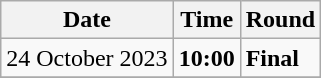<table class="wikitable">
<tr>
<th>Date</th>
<th>Time</th>
<th>Round</th>
</tr>
<tr>
<td>24 October 2023</td>
<td><strong>10:00</strong></td>
<td><strong>Final</strong></td>
</tr>
<tr>
</tr>
</table>
